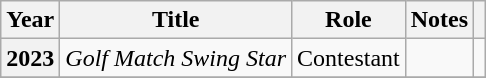<table class="wikitable sortable plainrowheaders">
<tr>
<th scope="col">Year</th>
<th scope="col">Title</th>
<th scope="col">Role</th>
<th scope="col">Notes</th>
<th scope="col" class="unsortable"></th>
</tr>
<tr>
<th scope="row">2023</th>
<td><em>Golf Match Swing Star</em></td>
<td>Contestant</td>
<td></td>
<td></td>
</tr>
<tr>
</tr>
</table>
